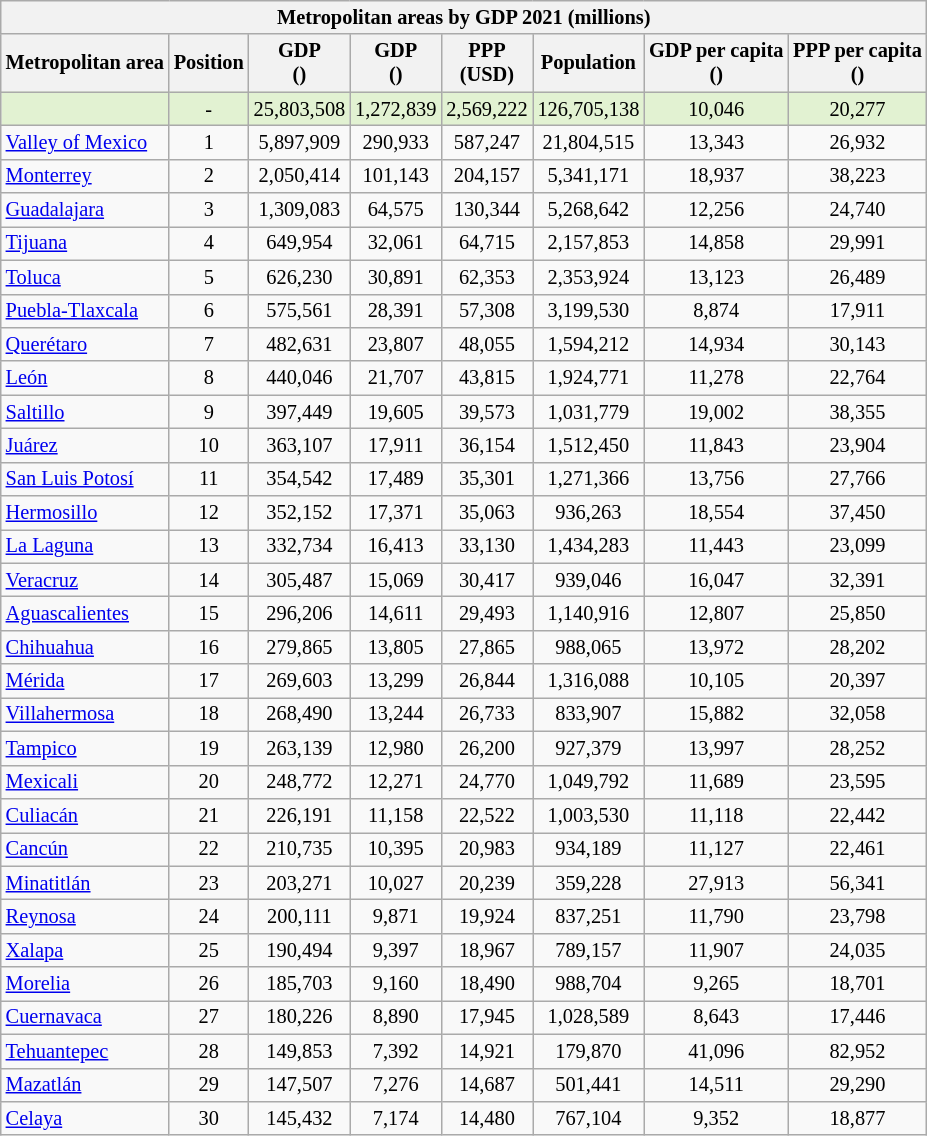<table class="wikitable sortable" style="font-size:85%;">
<tr>
<th colspan="8" style="text-align:center">Metropolitan areas by GDP 2021 (millions) </th>
</tr>
<tr style="text-align:center">
<th>Metropolitan area</th>
<th>Position</th>
<th>GDP<br>()</th>
<th>GDP<br>()</th>
<th>PPP<br>(USD)</th>
<th>Population</th>
<th>GDP per capita<br>()</th>
<th>PPP per capita<br>()</th>
</tr>
<tr style="text-align:center; background:#E2F2D2">
<td style="text-align:left"><em></em></td>
<td>-</td>
<td>25,803,508</td>
<td>1,272,839</td>
<td>2,569,222</td>
<td>126,705,138</td>
<td>10,046</td>
<td>20,277</td>
</tr>
<tr style="text-align:center">
<td style="text-align:left"><a href='#'>Valley of Mexico</a></td>
<td>1</td>
<td>5,897,909</td>
<td>290,933</td>
<td>587,247</td>
<td>21,804,515</td>
<td>13,343</td>
<td>26,932</td>
</tr>
<tr style="text-align:center">
<td style="text-align:left"><a href='#'>Monterrey</a></td>
<td>2</td>
<td>2,050,414</td>
<td>101,143</td>
<td>204,157</td>
<td>5,341,171</td>
<td>18,937</td>
<td>38,223</td>
</tr>
<tr style="text-align:center">
<td style="text-align:left"><a href='#'>Guadalajara</a></td>
<td>3</td>
<td>1,309,083</td>
<td>64,575</td>
<td>130,344</td>
<td>5,268,642</td>
<td>12,256</td>
<td>24,740</td>
</tr>
<tr style="text-align:center">
<td style="text-align:left"><a href='#'>Tijuana</a></td>
<td>4</td>
<td>649,954</td>
<td>32,061</td>
<td>64,715</td>
<td>2,157,853</td>
<td>14,858</td>
<td>29,991</td>
</tr>
<tr style="text-align:center">
<td style="text-align:left"><a href='#'>Toluca</a></td>
<td>5</td>
<td>626,230</td>
<td>30,891</td>
<td>62,353</td>
<td>2,353,924</td>
<td>13,123</td>
<td>26,489</td>
</tr>
<tr style="text-align:center">
<td style="text-align:left"><a href='#'>Puebla-Tlaxcala</a></td>
<td>6</td>
<td>575,561</td>
<td>28,391</td>
<td>57,308</td>
<td>3,199,530</td>
<td>8,874</td>
<td>17,911</td>
</tr>
<tr style="text-align:center">
<td style="text-align:left"><a href='#'>Querétaro</a></td>
<td>7</td>
<td>482,631</td>
<td>23,807</td>
<td>48,055</td>
<td>1,594,212</td>
<td>14,934</td>
<td>30,143</td>
</tr>
<tr style="text-align:center">
<td style="text-align:left"><a href='#'>León</a></td>
<td>8</td>
<td>440,046</td>
<td>21,707</td>
<td>43,815</td>
<td>1,924,771</td>
<td>11,278</td>
<td>22,764</td>
</tr>
<tr style="text-align:center">
<td style="text-align:left"><a href='#'>Saltillo</a></td>
<td>9</td>
<td>397,449</td>
<td>19,605</td>
<td>39,573</td>
<td>1,031,779</td>
<td>19,002</td>
<td>38,355</td>
</tr>
<tr style="text-align:center">
<td style="text-align:left"><a href='#'>Juárez</a></td>
<td>10</td>
<td>363,107</td>
<td>17,911</td>
<td>36,154</td>
<td>1,512,450</td>
<td>11,843</td>
<td>23,904</td>
</tr>
<tr style="text-align:center">
<td style="text-align:left"><a href='#'>San Luis Potosí</a></td>
<td>11</td>
<td>354,542</td>
<td>17,489</td>
<td>35,301</td>
<td>1,271,366</td>
<td>13,756</td>
<td>27,766</td>
</tr>
<tr style="text-align:center">
<td style="text-align:left"><a href='#'>Hermosillo</a></td>
<td>12</td>
<td>352,152</td>
<td>17,371</td>
<td>35,063</td>
<td>936,263</td>
<td>18,554</td>
<td>37,450</td>
</tr>
<tr style="text-align:center">
<td style="text-align:left"><a href='#'>La Laguna</a></td>
<td>13</td>
<td>332,734</td>
<td>16,413</td>
<td>33,130</td>
<td>1,434,283</td>
<td>11,443</td>
<td>23,099</td>
</tr>
<tr style="text-align:center">
<td style="text-align:left"><a href='#'>Veracruz</a></td>
<td>14</td>
<td>305,487</td>
<td>15,069</td>
<td>30,417</td>
<td>939,046</td>
<td>16,047</td>
<td>32,391</td>
</tr>
<tr style="text-align:center">
<td style="text-align:left"><a href='#'>Aguascalientes</a></td>
<td>15</td>
<td>296,206</td>
<td>14,611</td>
<td>29,493</td>
<td>1,140,916</td>
<td>12,807</td>
<td>25,850</td>
</tr>
<tr style="text-align:center">
<td style="text-align:left"><a href='#'>Chihuahua</a></td>
<td>16</td>
<td>279,865</td>
<td>13,805</td>
<td>27,865</td>
<td>988,065</td>
<td>13,972</td>
<td>28,202</td>
</tr>
<tr style="text-align:center">
<td style="text-align:left"><a href='#'>Mérida</a></td>
<td>17</td>
<td>269,603</td>
<td>13,299</td>
<td>26,844</td>
<td>1,316,088</td>
<td>10,105</td>
<td>20,397</td>
</tr>
<tr style="text-align:center">
<td style="text-align:left"><a href='#'>Villahermosa</a></td>
<td>18</td>
<td>268,490</td>
<td>13,244</td>
<td>26,733</td>
<td>833,907</td>
<td>15,882</td>
<td>32,058</td>
</tr>
<tr style="text-align:center">
<td style="text-align:left"><a href='#'>Tampico</a></td>
<td>19</td>
<td>263,139</td>
<td>12,980</td>
<td>26,200</td>
<td>927,379</td>
<td>13,997</td>
<td>28,252</td>
</tr>
<tr style="text-align:center">
<td style="text-align:left"><a href='#'>Mexicali</a></td>
<td>20</td>
<td>248,772</td>
<td>12,271</td>
<td>24,770</td>
<td>1,049,792</td>
<td>11,689</td>
<td>23,595</td>
</tr>
<tr style="text-align:center">
<td style="text-align:left"><a href='#'>Culiacán</a></td>
<td>21</td>
<td>226,191</td>
<td>11,158</td>
<td>22,522</td>
<td>1,003,530</td>
<td>11,118</td>
<td>22,442</td>
</tr>
<tr style="text-align:center">
<td style="text-align:left"><a href='#'>Cancún</a></td>
<td>22</td>
<td>210,735</td>
<td>10,395</td>
<td>20,983</td>
<td>934,189</td>
<td>11,127</td>
<td>22,461</td>
</tr>
<tr style="text-align:center">
<td style="text-align:left"><a href='#'>Minatitlán</a></td>
<td>23</td>
<td>203,271</td>
<td>10,027</td>
<td>20,239</td>
<td>359,228</td>
<td>27,913</td>
<td>56,341</td>
</tr>
<tr style="text-align:center">
<td style="text-align:left"><a href='#'>Reynosa</a></td>
<td>24</td>
<td>200,111</td>
<td>9,871</td>
<td>19,924</td>
<td>837,251</td>
<td>11,790</td>
<td>23,798</td>
</tr>
<tr style="text-align:center">
<td style="text-align:left"><a href='#'>Xalapa</a></td>
<td>25</td>
<td>190,494</td>
<td>9,397</td>
<td>18,967</td>
<td>789,157</td>
<td>11,907</td>
<td>24,035</td>
</tr>
<tr style="text-align:center">
<td style="text-align:left"><a href='#'>Morelia</a></td>
<td>26</td>
<td>185,703</td>
<td>9,160</td>
<td>18,490</td>
<td>988,704</td>
<td>9,265</td>
<td>18,701</td>
</tr>
<tr style="text-align:center">
<td style="text-align:left"><a href='#'>Cuernavaca</a></td>
<td>27</td>
<td>180,226</td>
<td>8,890</td>
<td>17,945</td>
<td>1,028,589</td>
<td>8,643</td>
<td>17,446</td>
</tr>
<tr style="text-align:center">
<td style="text-align:left"><a href='#'>Tehuantepec</a></td>
<td>28</td>
<td>149,853</td>
<td>7,392</td>
<td>14,921</td>
<td>179,870</td>
<td>41,096</td>
<td>82,952</td>
</tr>
<tr style="text-align:center">
<td style="text-align:left"><a href='#'>Mazatlán</a></td>
<td>29</td>
<td>147,507</td>
<td>7,276</td>
<td>14,687</td>
<td>501,441</td>
<td>14,511</td>
<td>29,290</td>
</tr>
<tr style="text-align:center">
<td style="text-align:left"><a href='#'>Celaya</a></td>
<td>30</td>
<td>145,432</td>
<td>7,174</td>
<td>14,480</td>
<td>767,104</td>
<td>9,352</td>
<td>18,877</td>
</tr>
</table>
